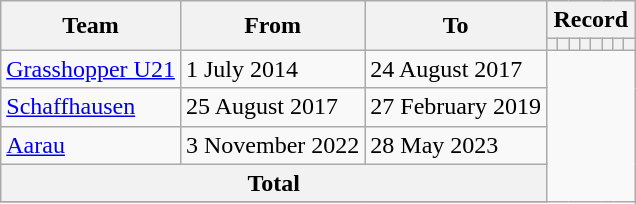<table class="wikitable" style="text-align: left">
<tr>
<th rowspan=2>Team</th>
<th rowspan=2>From</th>
<th rowspan=2>To</th>
<th colspan=8>Record</th>
</tr>
<tr>
<th></th>
<th></th>
<th></th>
<th></th>
<th></th>
<th></th>
<th></th>
<th></th>
</tr>
<tr>
<td><a href='#'>Grasshopper U21</a></td>
<td>1 July 2014</td>
<td>24 August 2017<br></td>
</tr>
<tr>
<td><a href='#'>Schaffhausen</a></td>
<td>25 August 2017</td>
<td>27 February 2019<br></td>
</tr>
<tr>
<td><a href='#'>Aarau</a></td>
<td>3 November 2022</td>
<td>28 May 2023<br></td>
</tr>
<tr>
<th colspan=3>Total<br></th>
</tr>
<tr>
</tr>
</table>
